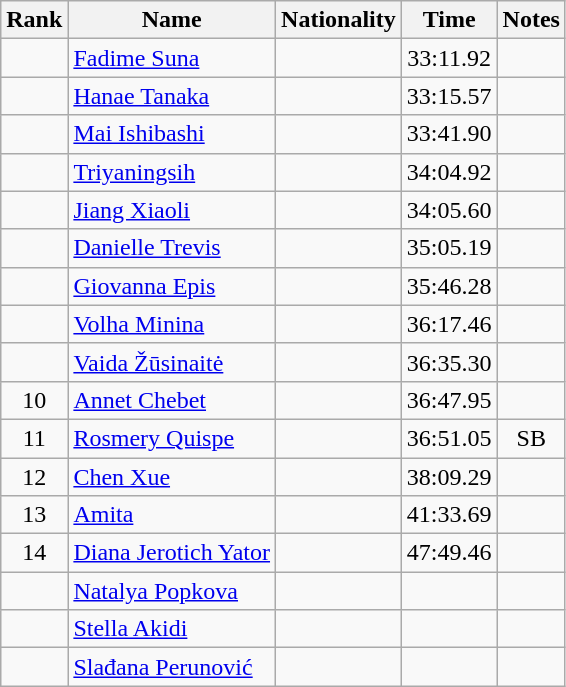<table class="wikitable sortable" style="text-align:center">
<tr>
<th>Rank</th>
<th>Name</th>
<th>Nationality</th>
<th>Time</th>
<th>Notes</th>
</tr>
<tr>
<td></td>
<td align=left><a href='#'>Fadime Suna</a></td>
<td align=left></td>
<td>33:11.92</td>
<td></td>
</tr>
<tr>
<td></td>
<td align=left><a href='#'>Hanae Tanaka</a></td>
<td align=left></td>
<td>33:15.57</td>
<td></td>
</tr>
<tr>
<td></td>
<td align=left><a href='#'>Mai Ishibashi</a></td>
<td align=left></td>
<td>33:41.90</td>
<td></td>
</tr>
<tr>
<td></td>
<td align=left><a href='#'>Triyaningsih</a></td>
<td align=left></td>
<td>34:04.92</td>
<td></td>
</tr>
<tr>
<td></td>
<td align=left><a href='#'>Jiang Xiaoli</a></td>
<td align=left></td>
<td>34:05.60</td>
<td></td>
</tr>
<tr>
<td></td>
<td align=left><a href='#'>Danielle Trevis</a></td>
<td align=left></td>
<td>35:05.19</td>
<td></td>
</tr>
<tr>
<td></td>
<td align=left><a href='#'>Giovanna Epis</a></td>
<td align=left></td>
<td>35:46.28</td>
<td></td>
</tr>
<tr>
<td></td>
<td align=left><a href='#'>Volha Minina</a></td>
<td align=left></td>
<td>36:17.46</td>
<td></td>
</tr>
<tr>
<td></td>
<td align=left><a href='#'>Vaida Žūsinaitė</a></td>
<td align=left></td>
<td>36:35.30</td>
<td></td>
</tr>
<tr>
<td>10</td>
<td align=left><a href='#'>Annet Chebet</a></td>
<td align=left></td>
<td>36:47.95</td>
<td></td>
</tr>
<tr>
<td>11</td>
<td align=left><a href='#'>Rosmery Quispe</a></td>
<td align=left></td>
<td>36:51.05</td>
<td>SB</td>
</tr>
<tr>
<td>12</td>
<td align=left><a href='#'>Chen Xue</a></td>
<td align=left></td>
<td>38:09.29</td>
<td></td>
</tr>
<tr>
<td>13</td>
<td align=left><a href='#'>Amita</a></td>
<td align=left></td>
<td>41:33.69</td>
<td></td>
</tr>
<tr>
<td>14</td>
<td align=left><a href='#'>Diana Jerotich Yator</a></td>
<td align=left></td>
<td>47:49.46</td>
<td></td>
</tr>
<tr>
<td></td>
<td align=left><a href='#'>Natalya Popkova</a></td>
<td align=left></td>
<td></td>
<td></td>
</tr>
<tr>
<td></td>
<td align=left><a href='#'>Stella Akidi</a></td>
<td align=left></td>
<td></td>
<td></td>
</tr>
<tr>
<td></td>
<td align=left><a href='#'>Slađana Perunović</a></td>
<td align=left></td>
<td></td>
<td></td>
</tr>
</table>
